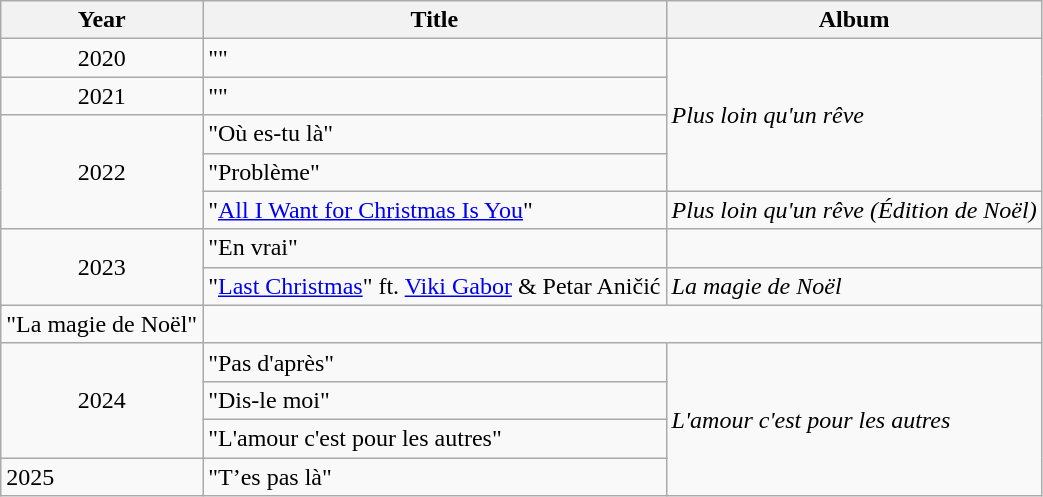<table class="wikitable">
<tr>
<th>Year</th>
<th>Title</th>
<th>Album</th>
</tr>
<tr>
<td align="center" rowspan="1">2020</td>
<td>""</td>
<td rowspan="4"><em>Plus loin qu'un rêve</em></td>
</tr>
<tr>
<td align="center" rowspan="1">2021</td>
<td>""</td>
</tr>
<tr>
<td rowspan="3" align="center">2022</td>
<td>"Où es-tu là"</td>
</tr>
<tr>
<td>"Problème"</td>
</tr>
<tr>
<td>"<a href='#'>All I Want for Christmas Is You</a>"</td>
<td><em>Plus loin qu'un rêve (Édition de Noël)</em></td>
</tr>
<tr>
<td rowspan="3" align="center">2023</td>
<td>"En vrai"</td>
<td></td>
</tr>
<tr>
<td>"<a href='#'>Last Christmas</a>" ft. <a href='#'>Viki Gabor</a> & Petar Aničić</td>
<td rowspan="2"><em>La magie de Noël</em></td>
</tr>
<tr>
</tr>
<tr>
<td>"La magie de Noël"</td>
</tr>
<tr>
<td rowspan="3" align="center">2024</td>
<td>"Pas d'après"</td>
<td rowspan="4"><em>L'amour c'est pour les autres</em></td>
</tr>
<tr>
<td>"Dis-le moi"</td>
</tr>
<tr>
<td>"L'amour c'est pour les autres"</td>
</tr>
<tr>
<td>2025</td>
<td>"T’es pas là"</td>
</tr>
</table>
